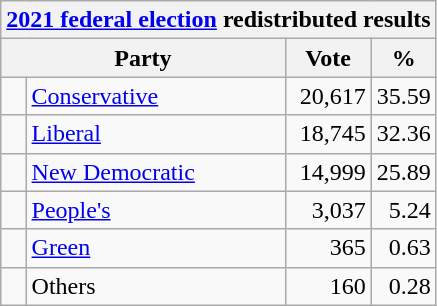<table class="wikitable">
<tr>
<th colspan="4"><a href='#'>2021 federal election</a> redistributed results</th>
</tr>
<tr>
<th bgcolor="#DDDDFF" width="130px" colspan="2">Party</th>
<th bgcolor="#DDDDFF" width="50px">Vote</th>
<th bgcolor="#DDDDFF" width="30px">%</th>
</tr>
<tr>
<td> </td>
<td><a href='#'>Conservative</a></td>
<td align=right>20,617</td>
<td align=right>35.59</td>
</tr>
<tr>
<td> </td>
<td><a href='#'>Liberal</a></td>
<td align=right>18,745</td>
<td align=right>32.36</td>
</tr>
<tr>
<td> </td>
<td><a href='#'>New Democratic</a></td>
<td align=right>14,999</td>
<td align=right>25.89</td>
</tr>
<tr>
<td> </td>
<td><a href='#'>People's</a></td>
<td align=right>3,037</td>
<td align=right>5.24</td>
</tr>
<tr>
<td> </td>
<td><a href='#'>Green</a></td>
<td align=right>365</td>
<td align=right>0.63</td>
</tr>
<tr>
<td> </td>
<td>Others</td>
<td align=right>160</td>
<td align=right>0.28</td>
</tr>
</table>
